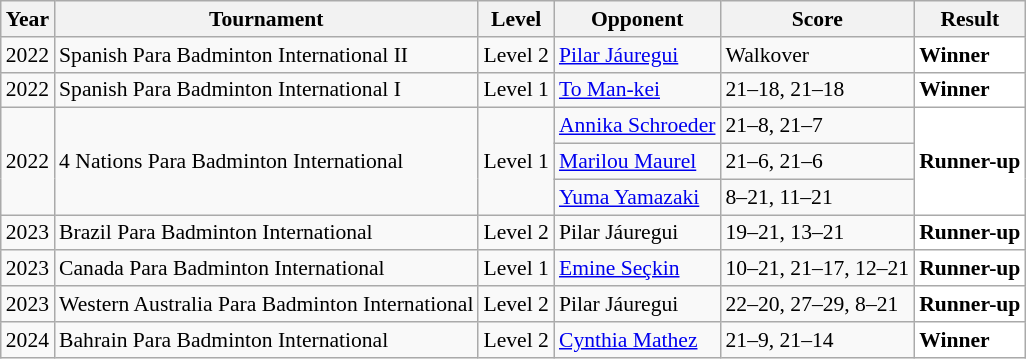<table class="sortable wikitable" style="font-size: 90%;">
<tr>
<th>Year</th>
<th>Tournament</th>
<th>Level</th>
<th>Opponent</th>
<th>Score</th>
<th>Result</th>
</tr>
<tr>
<td align="center">2022</td>
<td align="left">Spanish Para Badminton International II</td>
<td align="left">Level 2</td>
<td align="left"> <a href='#'>Pilar Jáuregui</a></td>
<td align="left">Walkover</td>
<td style="text-align:left; background:white"> <strong>Winner</strong></td>
</tr>
<tr>
<td align="center">2022</td>
<td align="left">Spanish Para Badminton International I</td>
<td align="left">Level 1</td>
<td align="left"> <a href='#'>To Man-kei</a></td>
<td align="left">21–18, 21–18</td>
<td style="text-align:left; background:white"> <strong>Winner</strong></td>
</tr>
<tr>
<td rowspan="3" align="center">2022</td>
<td rowspan="3" align="left">4 Nations Para Badminton International</td>
<td rowspan="3" align="left">Level 1</td>
<td align="left"> <a href='#'>Annika Schroeder</a></td>
<td align="left">21–8, 21–7</td>
<td rowspan="3" style="text-align:left; background:white"> <strong>Runner-up</strong></td>
</tr>
<tr>
<td align="left"> <a href='#'>Marilou Maurel</a></td>
<td align="left">21–6, 21–6</td>
</tr>
<tr>
<td align="left"> <a href='#'>Yuma Yamazaki</a></td>
<td align="left">8–21, 11–21</td>
</tr>
<tr>
<td align="center">2023</td>
<td align="left">Brazil Para Badminton International</td>
<td align="left">Level 2</td>
<td align="left"> Pilar Jáuregui</td>
<td align="left">19–21, 13–21</td>
<td style="text-align:left; background:white"> <strong>Runner-up</strong></td>
</tr>
<tr>
<td align="center">2023</td>
<td align="left">Canada Para Badminton International</td>
<td align="left">Level 1</td>
<td align="left"> <a href='#'>Emine Seçkin</a></td>
<td align="left">10–21, 21–17, 12–21</td>
<td style="text-align:left; background:white"> <strong>Runner-up</strong></td>
</tr>
<tr>
<td align="center">2023</td>
<td align="left">Western Australia Para Badminton International</td>
<td align="left">Level 2</td>
<td align="left"> Pilar Jáuregui</td>
<td align="left">22–20, 27–29, 8–21</td>
<td style="text-align:left; background:white"> <strong>Runner-up</strong></td>
</tr>
<tr>
<td align="center">2024</td>
<td align="left">Bahrain Para Badminton International</td>
<td align="left">Level 2</td>
<td align="left"> <a href='#'>Cynthia Mathez</a></td>
<td align="left">21–9, 21–14</td>
<td style="text-align:left; background:white"> <strong>Winner</strong></td>
</tr>
</table>
